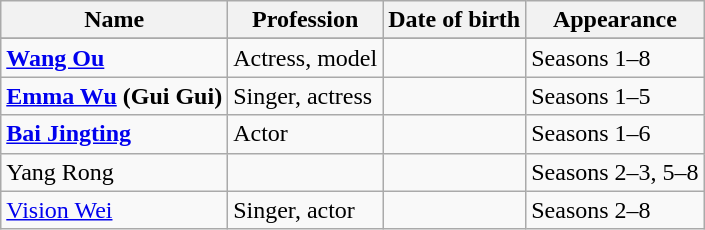<table class="wikitable sortable ">
<tr>
<th>Name</th>
<th>Profession</th>
<th>Date of birth</th>
<th>Appearance</th>
</tr>
<tr>
</tr>
<tr>
<td><strong><a href='#'>Wang Ou</a></strong></td>
<td>Actress, model</td>
<td></td>
<td>Seasons 1–8</td>
</tr>
<tr>
<td><strong><a href='#'>Emma Wu</a> (Gui Gui)</strong></td>
<td>Singer, actress</td>
<td></td>
<td>Seasons 1–5</td>
</tr>
<tr>
<td><strong><a href='#'>Bai Jingting</a></strong></td>
<td>Actor</td>
<td></td>
<td>Seasons 1–6</td>
</tr>
<tr>
<td>Yang Rong</td>
<td></td>
<td></td>
<td>Seasons 2–3, 5–8</td>
</tr>
<tr>
<td><a href='#'>Vision Wei</a></td>
<td>Singer, actor</td>
<td></td>
<td>Seasons 2–8</td>
</tr>
</table>
